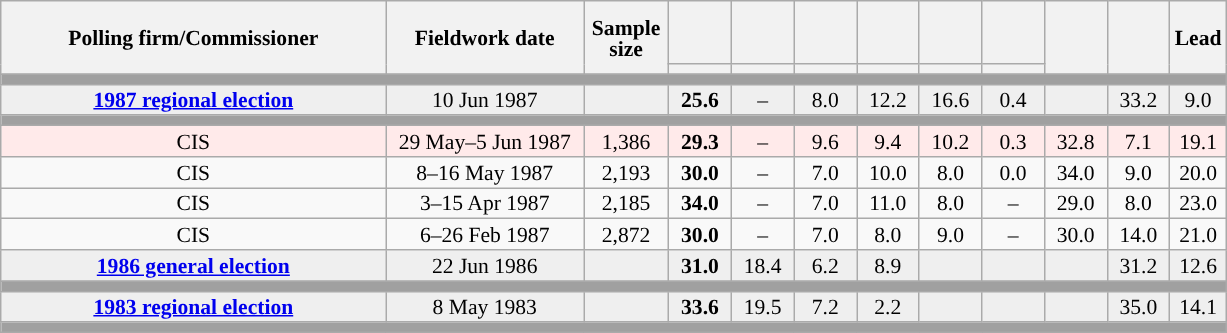<table class="wikitable collapsible collapsed" style="text-align:center; font-size:90%; line-height:14px;">
<tr style="height:42px;">
<th style="width:250px;" rowspan="2">Polling firm/Commissioner</th>
<th style="width:125px;" rowspan="2">Fieldwork date</th>
<th style="width:50px;" rowspan="2">Sample size</th>
<th style="width:35px;"></th>
<th style="width:35px;"></th>
<th style="width:35px;"></th>
<th style="width:35px;"></th>
<th style="width:35px;"></th>
<th style="width:35px;"></th>
<th style="width:35px;" rowspan="2"></th>
<th style="width:35px;" rowspan="2"></th>
<th style="width:30px;" rowspan="2">Lead</th>
</tr>
<tr>
<th style="color:inherit;background:"></th>
<th style="color:inherit;background:"></th>
<th style="color:inherit;background:"></th>
<th style="color:inherit;background:"></th>
<th style="color:inherit;background:"></th>
<th style="color:inherit;background:"></th>
</tr>
<tr>
<td colspan="12" style="background:#A0A0A0"></td>
</tr>
<tr style="background:#EFEFEF;">
<td><strong><a href='#'>1987 regional election</a></strong></td>
<td>10 Jun 1987</td>
<td></td>
<td><strong>25.6</strong></td>
<td>–</td>
<td>8.0</td>
<td>12.2</td>
<td>16.6</td>
<td>0.4</td>
<td></td>
<td>33.2</td>
<td style="background:">9.0</td>
</tr>
<tr>
<td colspan="12" style="background:#A0A0A0"></td>
</tr>
<tr style="background:#FFEAEA;">
<td>CIS</td>
<td>29 May–5 Jun 1987</td>
<td>1,386</td>
<td><strong>29.3</strong></td>
<td>–</td>
<td>9.6</td>
<td>9.4</td>
<td>10.2</td>
<td>0.3</td>
<td>32.8</td>
<td>7.1</td>
<td style="background:">19.1</td>
</tr>
<tr>
<td>CIS</td>
<td>8–16 May 1987</td>
<td>2,193</td>
<td><strong>30.0</strong></td>
<td>–</td>
<td>7.0</td>
<td>10.0</td>
<td>8.0</td>
<td>0.0</td>
<td>34.0</td>
<td>9.0</td>
<td style="background:">20.0</td>
</tr>
<tr>
<td>CIS</td>
<td>3–15 Apr 1987</td>
<td>2,185</td>
<td><strong>34.0</strong></td>
<td>–</td>
<td>7.0</td>
<td>11.0</td>
<td>8.0</td>
<td>–</td>
<td>29.0</td>
<td>8.0</td>
<td style="background:">23.0</td>
</tr>
<tr>
<td>CIS</td>
<td>6–26 Feb 1987</td>
<td>2,872</td>
<td><strong>30.0</strong></td>
<td>–</td>
<td>7.0</td>
<td>8.0</td>
<td>9.0</td>
<td>–</td>
<td>30.0</td>
<td>14.0</td>
<td style="background:">21.0</td>
</tr>
<tr style="background:#EFEFEF;">
<td><strong><a href='#'>1986 general election</a></strong></td>
<td>22 Jun 1986</td>
<td></td>
<td><strong>31.0</strong></td>
<td>18.4</td>
<td>6.2</td>
<td>8.9</td>
<td></td>
<td></td>
<td></td>
<td>31.2</td>
<td style="background:">12.6</td>
</tr>
<tr>
<td colspan="12" style="background:#A0A0A0"></td>
</tr>
<tr style="background:#EFEFEF;">
<td><strong><a href='#'>1983 regional election</a></strong></td>
<td>8 May 1983</td>
<td></td>
<td><strong>33.6</strong></td>
<td>19.5</td>
<td>7.2</td>
<td>2.2</td>
<td></td>
<td></td>
<td></td>
<td>35.0</td>
<td style="background:">14.1</td>
</tr>
<tr>
<td colspan="12" style="background:#A0A0A0"></td>
</tr>
</table>
